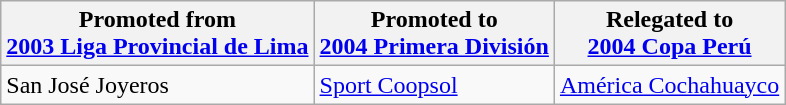<table class="wikitable">
<tr>
<th>Promoted from<br><a href='#'>2003 Liga Provincial de Lima</a></th>
<th>Promoted to<br><a href='#'>2004 Primera División</a></th>
<th>Relegated to<br><a href='#'>2004 Copa Perú</a></th>
</tr>
<tr>
<td> San José Joyeros </td>
<td> <a href='#'>Sport Coopsol</a> </td>
<td> <a href='#'>América Cochahuayco</a> </td>
</tr>
</table>
